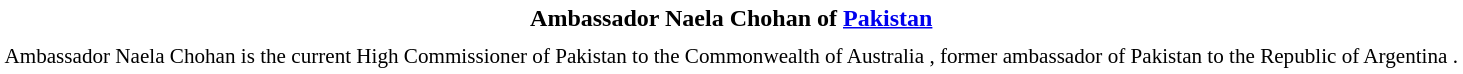<table class="toccolours" style="background:white;">
<tr>
<th>Ambassador Naela Chohan of <a href='#'>Pakistan</a> </th>
</tr>
<tr>
<td></td>
</tr>
<tr>
<td style="text-align:center; font-size:88%">Ambassador Naela Chohan is the current High Commissioner of Pakistan to the Commonwealth of Australia , former ambassador of Pakistan to the Republic of Argentina .</td>
</tr>
</table>
